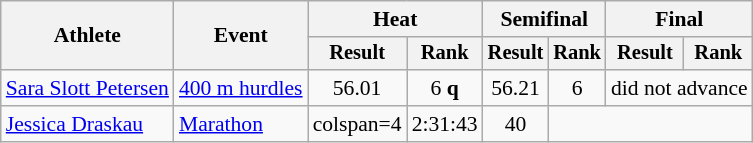<table class="wikitable" style="font-size:90%">
<tr>
<th rowspan="2">Athlete</th>
<th rowspan="2">Event</th>
<th colspan="2">Heat</th>
<th colspan="2">Semifinal</th>
<th colspan="2">Final</th>
</tr>
<tr style="font-size:95%">
<th>Result</th>
<th>Rank</th>
<th>Result</th>
<th>Rank</th>
<th>Result</th>
<th>Rank</th>
</tr>
<tr align=center>
<td align=left><a href='#'>Sara Slott Petersen</a></td>
<td align=left><a href='#'>400 m hurdles</a></td>
<td>56.01</td>
<td>6 <strong>q</strong></td>
<td>56.21</td>
<td>6</td>
<td colspan="2">did not advance</td>
</tr>
<tr align=center>
<td align=left><a href='#'>Jessica Draskau</a></td>
<td align=left><a href='#'>Marathon</a></td>
<td>colspan=4 </td>
<td>2:31:43</td>
<td>40</td>
</tr>
</table>
